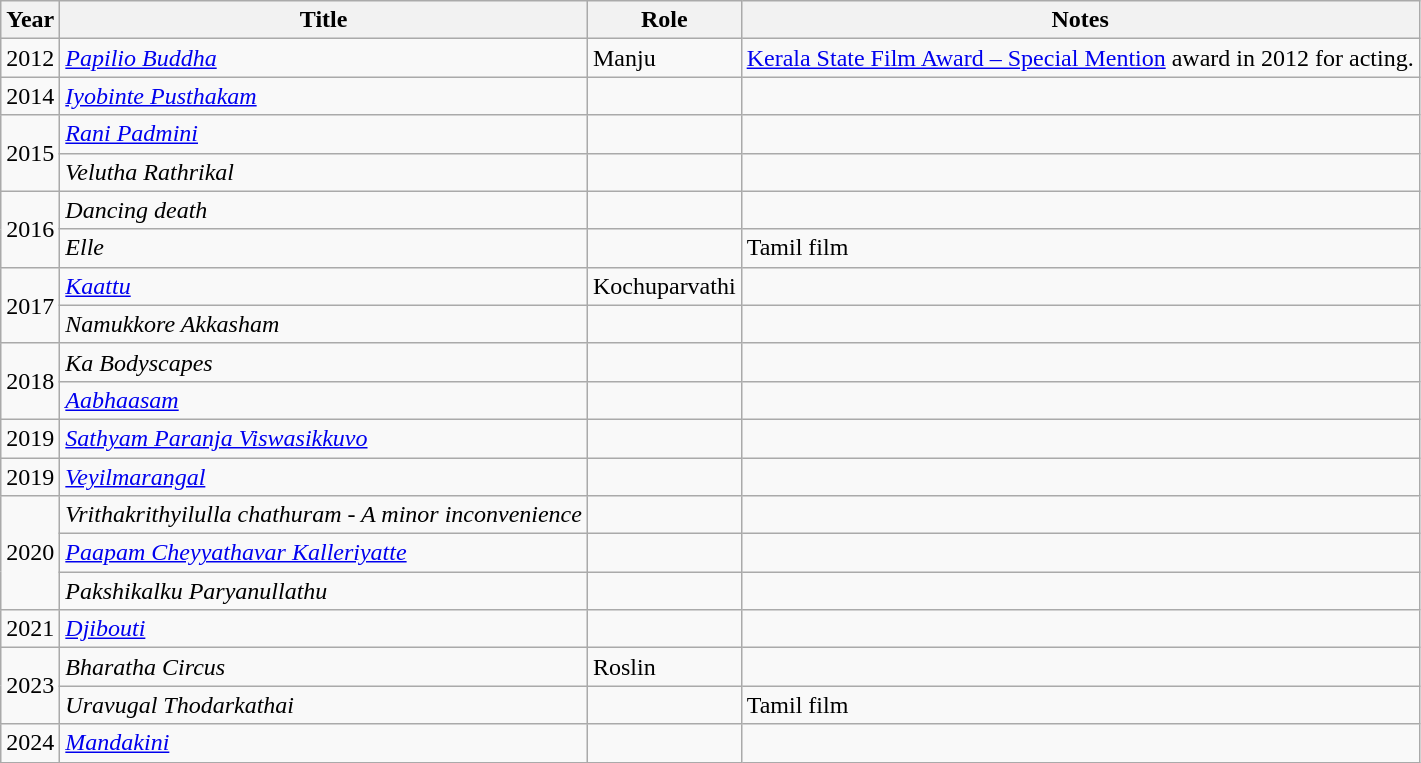<table class="wikitable sortable">
<tr>
<th>Year</th>
<th>Title</th>
<th>Role</th>
<th class="unsortable">Notes</th>
</tr>
<tr>
<td>2012</td>
<td><em><a href='#'>Papilio Buddha</a></em></td>
<td>Manju</td>
<td><a href='#'>Kerala State Film Award – Special Mention</a> award in 2012 for acting.</td>
</tr>
<tr>
<td>2014</td>
<td><em><a href='#'>Iyobinte Pusthakam</a></em></td>
<td></td>
<td></td>
</tr>
<tr>
<td rowspan=2>2015</td>
<td><em><a href='#'>Rani Padmini</a></em></td>
<td></td>
<td></td>
</tr>
<tr>
<td><em>Velutha Rathrikal</em></td>
<td></td>
<td></td>
</tr>
<tr>
<td rowspan=2>2016</td>
<td><em>Dancing death</em></td>
<td></td>
<td></td>
</tr>
<tr>
<td><em>Elle</em></td>
<td></td>
<td>Tamil film</td>
</tr>
<tr>
<td rowspan=2>2017</td>
<td><em><a href='#'>Kaattu</a></em></td>
<td>Kochuparvathi</td>
<td></td>
</tr>
<tr>
<td><em>Namukkore Akkasham</em></td>
<td></td>
<td></td>
</tr>
<tr>
<td rowspan=2>2018</td>
<td><em>Ka Bodyscapes</em></td>
<td></td>
<td></td>
</tr>
<tr>
<td><em><a href='#'>Aabhaasam</a></em></td>
<td></td>
<td></td>
</tr>
<tr>
<td>2019</td>
<td><em><a href='#'>Sathyam Paranja Viswasikkuvo</a></em></td>
<td></td>
<td></td>
</tr>
<tr>
<td>2019</td>
<td><em><a href='#'>Veyilmarangal</a></em></td>
<td></td>
<td></td>
</tr>
<tr>
<td rowspan=3>2020</td>
<td><em>Vrithakrithyilulla chathuram - A minor inconvenience</em></td>
<td></td>
<td></td>
</tr>
<tr>
<td><em><a href='#'>Paapam Cheyyathavar Kalleriyatte</a></em></td>
<td></td>
<td></td>
</tr>
<tr>
<td><em>Pakshikalku Paryanullathu</em></td>
<td></td>
<td></td>
</tr>
<tr>
<td>2021</td>
<td><em><a href='#'>Djibouti</a></em></td>
<td></td>
<td></td>
</tr>
<tr>
<td rowspan=2>2023</td>
<td><em>Bharatha Circus</em></td>
<td>Roslin</td>
<td></td>
</tr>
<tr>
<td><em>Uravugal Thodarkathai</em></td>
<td></td>
<td>Tamil film</td>
</tr>
<tr>
<td>2024</td>
<td><em><a href='#'>Mandakini</a></em></td>
<td></td>
<td></td>
</tr>
</table>
